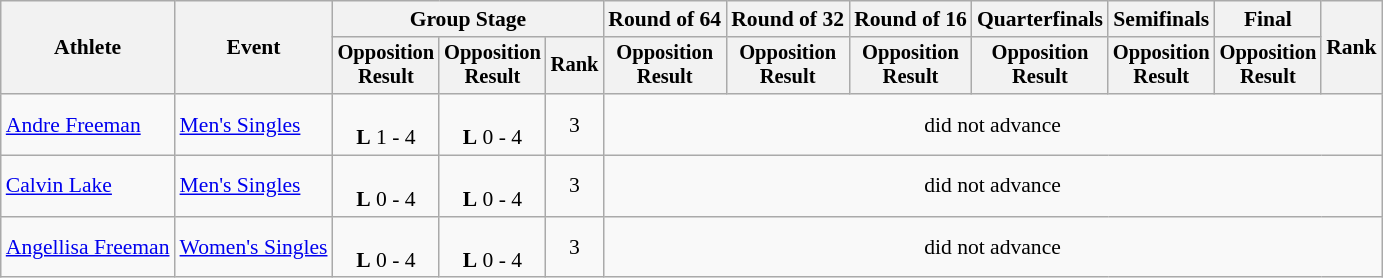<table class="wikitable" style="font-size:90%">
<tr>
<th rowspan=2>Athlete</th>
<th rowspan=2>Event</th>
<th colspan=3>Group Stage</th>
<th>Round of 64</th>
<th>Round of 32</th>
<th>Round of 16</th>
<th>Quarterfinals</th>
<th>Semifinals</th>
<th>Final</th>
<th rowspan=2>Rank</th>
</tr>
<tr style="font-size:95%">
<th>Opposition<br>Result</th>
<th>Opposition<br>Result</th>
<th>Rank</th>
<th>Opposition<br>Result</th>
<th>Opposition<br>Result</th>
<th>Opposition<br>Result</th>
<th>Opposition<br>Result</th>
<th>Opposition<br>Result</th>
<th>Opposition<br>Result</th>
</tr>
<tr align=center>
<td align=left><a href='#'>Andre Freeman</a></td>
<td align=left><a href='#'>Men's Singles</a></td>
<td><br><strong>L</strong> 1 - 4</td>
<td><br><strong>L</strong> 0 - 4</td>
<td>3</td>
<td colspan=7>did not advance</td>
</tr>
<tr align=center>
<td align=left><a href='#'>Calvin Lake</a></td>
<td align=left><a href='#'>Men's Singles</a></td>
<td><br><strong>L</strong> 0 - 4</td>
<td><br><strong>L</strong> 0 - 4</td>
<td>3</td>
<td colspan=7>did not advance</td>
</tr>
<tr align=center>
<td align=left><a href='#'>Angellisa Freeman</a></td>
<td align=left><a href='#'>Women's Singles</a></td>
<td><br><strong>L</strong> 0 - 4</td>
<td><br><strong>L</strong> 0 - 4</td>
<td>3</td>
<td colspan=7>did not advance</td>
</tr>
</table>
